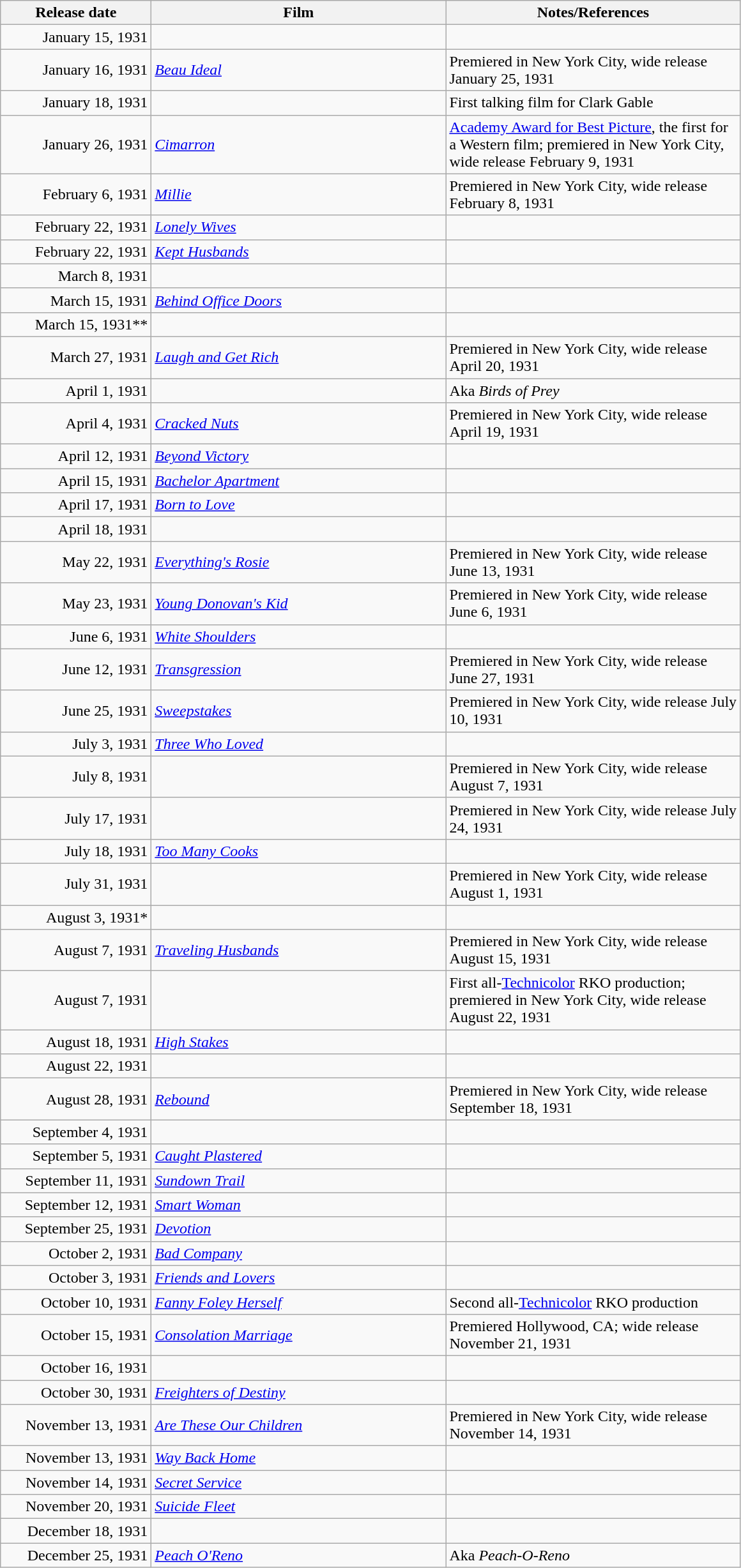<table class="wikitable sortable plainrowheaders">
<tr>
<th scope="col" style="width:150px">Release date</th>
<th scope="col" style="width:300px">Film</th>
<th scope="col" style="width:300px" class="unsortable">Notes/References</th>
</tr>
<tr>
<td style="text-align:right;">January 15, 1931</td>
<td><em></em></td>
<td></td>
</tr>
<tr>
<td style="text-align:right;">January 16, 1931</td>
<td><em><a href='#'>Beau Ideal</a></em></td>
<td>Premiered in New York City, wide release January 25, 1931</td>
</tr>
<tr>
<td style="text-align:right;">January 18, 1931</td>
<td><em></em></td>
<td>First talking film for Clark Gable</td>
</tr>
<tr>
<td style="text-align:right;">January 26, 1931</td>
<td><em><a href='#'>Cimarron</a></em></td>
<td><a href='#'>Academy Award for Best Picture</a>, the first for a Western film; premiered in New York City, wide release February 9, 1931</td>
</tr>
<tr>
<td style="text-align:right;">February 6, 1931</td>
<td><em><a href='#'>Millie</a></em></td>
<td>Premiered in New York City, wide release February 8, 1931</td>
</tr>
<tr>
<td style="text-align:right;">February 22, 1931</td>
<td><em><a href='#'>Lonely Wives</a></em></td>
<td></td>
</tr>
<tr>
<td style="text-align:right;">February 22, 1931</td>
<td><em><a href='#'>Kept Husbands</a></em></td>
<td></td>
</tr>
<tr>
<td style="text-align:right;">March 8, 1931</td>
<td><em></em></td>
<td></td>
</tr>
<tr>
<td style="text-align:right;">March 15, 1931</td>
<td><em><a href='#'>Behind Office Doors</a></em></td>
<td></td>
</tr>
<tr>
<td style="text-align:right;">March 15, 1931**</td>
<td><em></em></td>
<td></td>
</tr>
<tr>
<td style="text-align:right;">March 27, 1931</td>
<td><em><a href='#'>Laugh and Get Rich</a></em></td>
<td>Premiered in New York City, wide release April 20, 1931</td>
</tr>
<tr>
<td style="text-align:right;">April 1, 1931</td>
<td><em></em></td>
<td>Aka <em>Birds of Prey</em></td>
</tr>
<tr>
<td style="text-align:right;">April 4, 1931</td>
<td><em><a href='#'>Cracked Nuts</a></em></td>
<td>Premiered in New York City, wide release April 19, 1931</td>
</tr>
<tr>
<td style="text-align:right;">April 12, 1931</td>
<td><em><a href='#'>Beyond Victory</a></em></td>
<td></td>
</tr>
<tr>
<td style="text-align:right;">April 15, 1931</td>
<td><em><a href='#'>Bachelor Apartment</a></em></td>
<td></td>
</tr>
<tr>
<td style="text-align:right;">April 17, 1931</td>
<td><em><a href='#'>Born to Love</a></em></td>
<td></td>
</tr>
<tr>
<td style="text-align:right;">April 18, 1931</td>
<td><em></em></td>
<td></td>
</tr>
<tr>
<td style="text-align:right;">May 22, 1931</td>
<td><em><a href='#'>Everything's Rosie</a></em></td>
<td>Premiered in New York City, wide release June 13, 1931</td>
</tr>
<tr>
<td style="text-align:right;">May 23, 1931</td>
<td><em><a href='#'>Young Donovan's Kid</a></em></td>
<td>Premiered in New York City, wide release June 6, 1931</td>
</tr>
<tr>
<td style="text-align:right;">June 6, 1931</td>
<td><em><a href='#'>White Shoulders</a></em></td>
<td></td>
</tr>
<tr>
<td style="text-align:right;">June 12, 1931</td>
<td><em><a href='#'>Transgression</a></em></td>
<td>Premiered in New York City, wide release June 27, 1931</td>
</tr>
<tr>
<td style="text-align:right;">June 25, 1931</td>
<td><em><a href='#'>Sweepstakes</a></em></td>
<td>Premiered in New York City, wide release July 10, 1931</td>
</tr>
<tr>
<td style="text-align:right;">July 3, 1931</td>
<td><em><a href='#'>Three Who Loved</a></em></td>
<td></td>
</tr>
<tr>
<td style="text-align:right;">July 8, 1931</td>
<td><em></em></td>
<td>Premiered in New York City, wide release August 7, 1931</td>
</tr>
<tr>
<td style="text-align:right;">July 17, 1931</td>
<td><em></em></td>
<td>Premiered in New York City, wide release July 24, 1931</td>
</tr>
<tr>
<td style="text-align:right;">July 18, 1931</td>
<td><em><a href='#'>Too Many Cooks</a></em></td>
<td></td>
</tr>
<tr>
<td style="text-align:right;">July 31, 1931</td>
<td><em></em></td>
<td>Premiered in New York City, wide release August 1, 1931</td>
</tr>
<tr>
<td style="text-align:right;">August 3, 1931*</td>
<td><em></em></td>
<td></td>
</tr>
<tr>
<td style="text-align:right;">August 7, 1931</td>
<td><em><a href='#'>Traveling Husbands</a></em></td>
<td>Premiered in New York City, wide release August 15, 1931</td>
</tr>
<tr>
<td style="text-align:right;">August 7, 1931</td>
<td><em></em></td>
<td>First all-<a href='#'>Technicolor</a> RKO production; premiered in New York City, wide release August 22, 1931</td>
</tr>
<tr>
<td style="text-align:right;">August 18, 1931</td>
<td><em><a href='#'>High Stakes</a></em></td>
<td></td>
</tr>
<tr>
<td style="text-align:right;">August 22, 1931</td>
<td><em></em></td>
<td></td>
</tr>
<tr>
<td style="text-align:right;">August 28, 1931</td>
<td><em><a href='#'>Rebound</a></em></td>
<td>Premiered in New York City, wide release September 18, 1931</td>
</tr>
<tr>
<td style="text-align:right;">September 4, 1931</td>
<td><em></em></td>
<td></td>
</tr>
<tr>
<td style="text-align:right;">September 5, 1931</td>
<td><em><a href='#'>Caught Plastered</a></em></td>
<td></td>
</tr>
<tr>
<td style="text-align:right;">September 11, 1931</td>
<td><em><a href='#'>Sundown Trail</a></em></td>
<td></td>
</tr>
<tr>
<td style="text-align:right;">September 12, 1931</td>
<td><em><a href='#'>Smart Woman</a></em></td>
<td></td>
</tr>
<tr>
<td style="text-align:right;">September 25, 1931</td>
<td><em><a href='#'>Devotion</a></em></td>
<td></td>
</tr>
<tr>
<td style="text-align:right;">October 2, 1931</td>
<td><em><a href='#'>Bad Company</a></em></td>
<td></td>
</tr>
<tr>
<td style="text-align:right;">October 3, 1931</td>
<td><em><a href='#'>Friends and Lovers</a></em></td>
<td></td>
</tr>
<tr>
<td style="text-align:right;">October 10, 1931</td>
<td><em><a href='#'>Fanny Foley Herself</a></em></td>
<td>Second all-<a href='#'>Technicolor</a> RKO production</td>
</tr>
<tr>
<td style="text-align:right;">October 15, 1931</td>
<td><em><a href='#'>Consolation Marriage</a></em></td>
<td>Premiered Hollywood, CA; wide release November 21, 1931</td>
</tr>
<tr>
<td style="text-align:right;">October 16, 1931</td>
<td><em></em></td>
<td></td>
</tr>
<tr>
<td style="text-align:right;">October 30, 1931</td>
<td><em><a href='#'>Freighters of Destiny</a></em></td>
<td></td>
</tr>
<tr>
<td style="text-align:right;">November 13, 1931</td>
<td><em><a href='#'>Are These Our Children</a></em></td>
<td>Premiered in New York City, wide release November 14, 1931</td>
</tr>
<tr>
<td style="text-align:right;">November 13, 1931</td>
<td><em><a href='#'>Way Back Home</a></em></td>
<td></td>
</tr>
<tr>
<td style="text-align:right;">November 14, 1931</td>
<td><em><a href='#'>Secret Service</a></em></td>
<td></td>
</tr>
<tr>
<td style="text-align:right;">November 20, 1931</td>
<td><em><a href='#'>Suicide Fleet</a></em></td>
<td></td>
</tr>
<tr>
<td style="text-align:right;">December 18, 1931</td>
<td><em></em></td>
<td></td>
</tr>
<tr>
<td style="text-align:right;">December 25, 1931</td>
<td><em><a href='#'>Peach O'Reno</a></em></td>
<td>Aka <em>Peach-O-Reno</em></td>
</tr>
</table>
